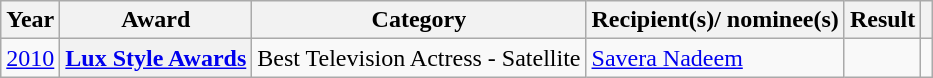<table class="wikitable plainrowheaders">
<tr>
<th>Year</th>
<th>Award</th>
<th>Category</th>
<th>Recipient(s)/ nominee(s)</th>
<th scope="col" class="unsortable">Result</th>
<th scope="col" class="unsortable"></th>
</tr>
<tr>
<td><a href='#'>2010</a></td>
<th scope="row"><a href='#'>Lux Style Awards</a></th>
<td>Best Television Actress - Satellite</td>
<td><a href='#'>Savera Nadeem</a></td>
<td></td>
<td></td>
</tr>
</table>
